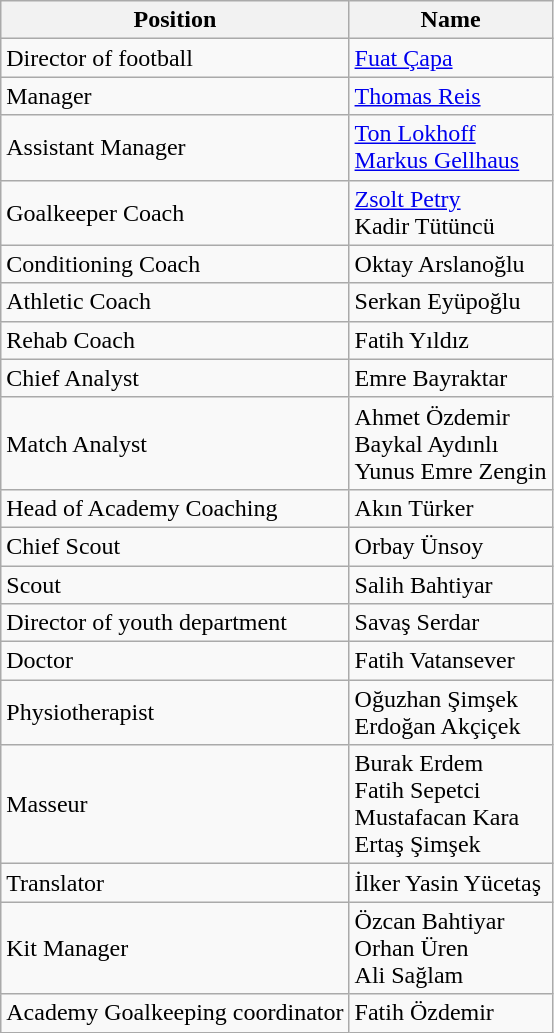<table class="wikitable" style="text-align: left">
<tr>
<th>Position</th>
<th>Name</th>
</tr>
<tr>
<td>Director of football</td>
<td> <a href='#'>Fuat Çapa</a></td>
</tr>
<tr>
<td>Manager</td>
<td> <a href='#'>Thomas Reis</a></td>
</tr>
<tr>
<td>Assistant Manager</td>
<td> <a href='#'>Ton Lokhoff</a> <br>  <a href='#'>Markus Gellhaus</a></td>
</tr>
<tr>
<td>Goalkeeper Coach</td>
<td> <a href='#'>Zsolt Petry</a> <br>  Kadir Tütüncü</td>
</tr>
<tr>
<td>Conditioning Coach</td>
<td> Oktay Arslanoğlu</td>
</tr>
<tr>
<td>Athletic Coach</td>
<td> Serkan Eyüpoğlu</td>
</tr>
<tr>
<td>Rehab Coach</td>
<td> Fatih Yıldız</td>
</tr>
<tr>
<td>Chief Analyst</td>
<td> Emre Bayraktar</td>
</tr>
<tr>
<td>Match Analyst</td>
<td> Ahmet Özdemir <br>  Baykal Aydınlı <br>  Yunus Emre Zengin</td>
</tr>
<tr>
<td>Head of Academy Coaching</td>
<td> Akın Türker</td>
</tr>
<tr>
<td>Chief Scout</td>
<td> Orbay Ünsoy</td>
</tr>
<tr>
<td>Scout</td>
<td> Salih Bahtiyar</td>
</tr>
<tr>
<td>Director of youth department</td>
<td> Savaş Serdar</td>
</tr>
<tr>
<td>Doctor</td>
<td> Fatih Vatansever</td>
</tr>
<tr>
<td>Physiotherapist</td>
<td> Oğuzhan Şimşek <br>  Erdoğan Akçiçek</td>
</tr>
<tr>
<td>Masseur</td>
<td> Burak Erdem <br>  Fatih Sepetci <br>  Mustafacan Kara <br>  Ertaş Şimşek</td>
</tr>
<tr>
<td>Translator</td>
<td> İlker Yasin Yücetaş</td>
</tr>
<tr>
<td>Kit Manager</td>
<td> Özcan Bahtiyar <br>  Orhan Üren <br>  Ali Sağlam</td>
</tr>
<tr>
<td>Academy Goalkeeping coordinator</td>
<td> Fatih Özdemir</td>
</tr>
</table>
